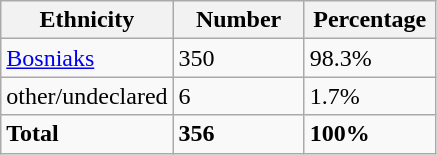<table class="wikitable">
<tr>
<th width="100px">Ethnicity</th>
<th width="80px">Number</th>
<th width="80px">Percentage</th>
</tr>
<tr>
<td><a href='#'>Bosniaks</a></td>
<td>350</td>
<td>98.3%</td>
</tr>
<tr>
<td>other/undeclared</td>
<td>6</td>
<td>1.7%</td>
</tr>
<tr>
<td><strong>Total</strong></td>
<td><strong>356</strong></td>
<td><strong>100%</strong></td>
</tr>
</table>
